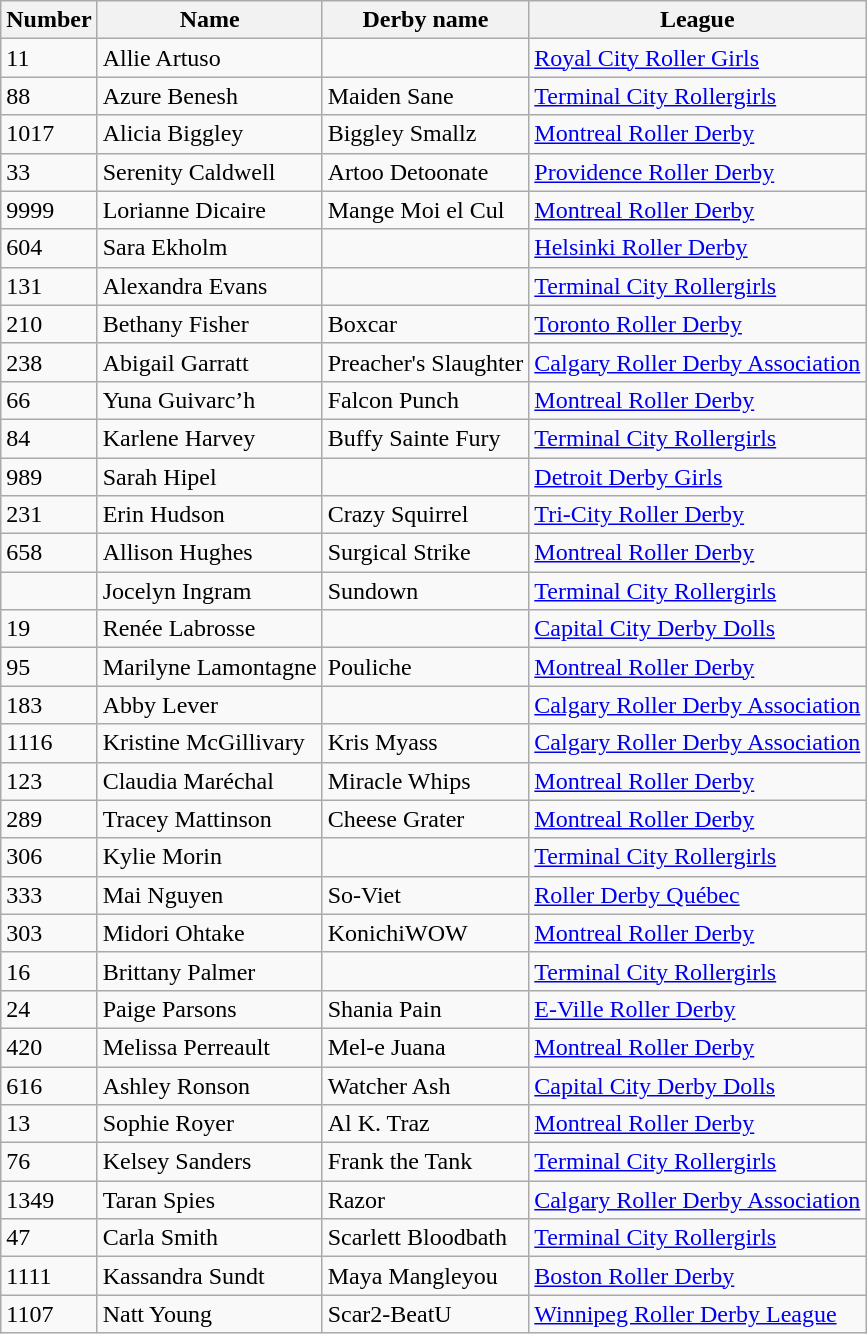<table class="wikitable sortable">
<tr>
<th>Number</th>
<th>Name</th>
<th>Derby name</th>
<th>League</th>
</tr>
<tr>
<td>11</td>
<td>Allie Artuso</td>
<td></td>
<td><a href='#'>Royal City Roller Girls</a></td>
</tr>
<tr>
<td>88</td>
<td>Azure Benesh</td>
<td>Maiden Sane</td>
<td><a href='#'>Terminal City Rollergirls</a></td>
</tr>
<tr>
<td>1017</td>
<td>Alicia Biggley</td>
<td>Biggley Smallz</td>
<td><a href='#'>Montreal Roller Derby</a></td>
</tr>
<tr>
<td>33</td>
<td>Serenity Caldwell</td>
<td>Artoo Detoonate</td>
<td><a href='#'>Providence Roller Derby</a></td>
</tr>
<tr>
<td>9999</td>
<td>Lorianne Dicaire</td>
<td>Mange Moi el Cul</td>
<td><a href='#'>Montreal Roller Derby</a></td>
</tr>
<tr>
<td>604</td>
<td>Sara Ekholm</td>
<td></td>
<td><a href='#'>Helsinki Roller Derby</a></td>
</tr>
<tr>
<td>131</td>
<td>Alexandra Evans</td>
<td></td>
<td><a href='#'>Terminal City Rollergirls</a></td>
</tr>
<tr>
<td>210</td>
<td>Bethany Fisher</td>
<td>Boxcar</td>
<td><a href='#'>Toronto Roller Derby</a></td>
</tr>
<tr>
<td>238</td>
<td>Abigail Garratt</td>
<td>Preacher's Slaughter</td>
<td><a href='#'>Calgary Roller Derby Association</a></td>
</tr>
<tr>
<td>66</td>
<td>Yuna Guivarc’h</td>
<td>Falcon Punch</td>
<td><a href='#'>Montreal Roller Derby</a></td>
</tr>
<tr>
<td>84</td>
<td>Karlene Harvey</td>
<td>Buffy Sainte Fury</td>
<td><a href='#'>Terminal City Rollergirls</a></td>
</tr>
<tr>
<td>989</td>
<td>Sarah Hipel</td>
<td></td>
<td><a href='#'>Detroit Derby Girls</a></td>
</tr>
<tr>
<td>231</td>
<td>Erin Hudson</td>
<td>Crazy Squirrel</td>
<td><a href='#'>Tri-City Roller Derby</a></td>
</tr>
<tr>
<td>658</td>
<td>Allison Hughes</td>
<td>Surgical Strike</td>
<td><a href='#'>Montreal Roller Derby</a></td>
</tr>
<tr>
<td></td>
<td>Jocelyn Ingram</td>
<td>Sundown</td>
<td><a href='#'>Terminal City Rollergirls</a></td>
</tr>
<tr>
<td>19</td>
<td>Renée Labrosse</td>
<td></td>
<td><a href='#'>Capital City Derby Dolls</a></td>
</tr>
<tr>
<td>95</td>
<td>Marilyne Lamontagne</td>
<td>Pouliche</td>
<td><a href='#'>Montreal Roller Derby</a></td>
</tr>
<tr>
<td>183</td>
<td>Abby Lever</td>
<td></td>
<td><a href='#'>Calgary Roller Derby Association</a></td>
</tr>
<tr>
<td>1116</td>
<td>Kristine McGillivary</td>
<td>Kris Myass</td>
<td><a href='#'>Calgary Roller Derby Association</a></td>
</tr>
<tr>
<td>123</td>
<td>Claudia Maréchal</td>
<td>Miracle Whips</td>
<td><a href='#'>Montreal Roller Derby</a></td>
</tr>
<tr>
<td>289</td>
<td>Tracey Mattinson</td>
<td>Cheese Grater</td>
<td><a href='#'>Montreal Roller Derby</a></td>
</tr>
<tr>
<td>306</td>
<td>Kylie Morin</td>
<td></td>
<td><a href='#'>Terminal City Rollergirls</a></td>
</tr>
<tr>
<td>333</td>
<td>Mai Nguyen</td>
<td>So-Viet</td>
<td><a href='#'>Roller Derby Québec</a></td>
</tr>
<tr>
<td>303</td>
<td>Midori Ohtake</td>
<td>KonichiWOW</td>
<td><a href='#'>Montreal Roller Derby</a></td>
</tr>
<tr>
<td>16</td>
<td>Brittany Palmer</td>
<td></td>
<td><a href='#'>Terminal City Rollergirls</a></td>
</tr>
<tr>
<td>24</td>
<td>Paige Parsons</td>
<td>Shania Pain</td>
<td><a href='#'>E-Ville Roller Derby</a></td>
</tr>
<tr>
<td>420</td>
<td>Melissa Perreault</td>
<td>Mel-e Juana</td>
<td><a href='#'>Montreal Roller Derby</a></td>
</tr>
<tr>
<td>616</td>
<td>Ashley Ronson</td>
<td>Watcher Ash</td>
<td><a href='#'>Capital City Derby Dolls</a></td>
</tr>
<tr>
<td>13</td>
<td>Sophie Royer</td>
<td>Al K. Traz</td>
<td><a href='#'>Montreal Roller Derby</a></td>
</tr>
<tr>
<td>76</td>
<td>Kelsey Sanders</td>
<td>Frank the Tank</td>
<td><a href='#'>Terminal City Rollergirls</a></td>
</tr>
<tr>
<td>1349</td>
<td>Taran Spies</td>
<td>Razor</td>
<td><a href='#'>Calgary Roller Derby Association</a></td>
</tr>
<tr>
<td>47</td>
<td>Carla Smith</td>
<td>Scarlett Bloodbath</td>
<td><a href='#'>Terminal City Rollergirls</a></td>
</tr>
<tr>
<td>1111</td>
<td>Kassandra Sundt</td>
<td>Maya Mangleyou</td>
<td><a href='#'>Boston Roller Derby</a></td>
</tr>
<tr>
<td>1107</td>
<td>Natt Young</td>
<td>Scar2-BeatU</td>
<td><a href='#'>Winnipeg Roller Derby League</a></td>
</tr>
</table>
